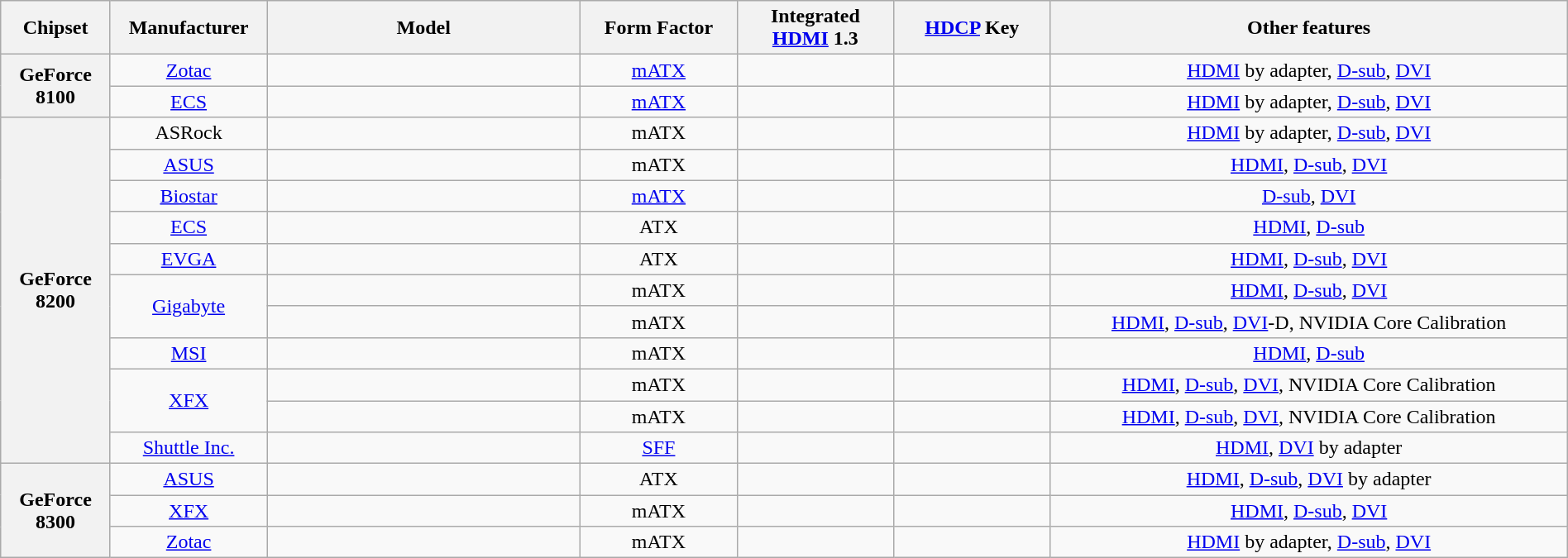<table border="1" class="wikitable" style="text-align: center; width: 100%;">
<tr>
<th style="width: 7%">Chipset</th>
<th style="width: 10%">Manufacturer</th>
<th style="width: 20%">Model</th>
<th style="width: 10%">Form Factor</th>
<th style="width: 10%">Integrated<br><a href='#'>HDMI</a> 1.3</th>
<th style="width: 10%"><a href='#'>HDCP</a> Key</th>
<th style="width: 33%">Other features</th>
</tr>
<tr>
<td rowspan="2" style="background:#f2f2f2;"><strong>GeForce 8100</strong></td>
<td><a href='#'>Zotac</a></td>
<td></td>
<td><a href='#'>mATX</a></td>
<td></td>
<td></td>
<td><a href='#'>HDMI</a> by adapter, <a href='#'>D-sub</a>, <a href='#'>DVI</a></td>
</tr>
<tr>
<td><a href='#'>ECS</a></td>
<td></td>
<td><a href='#'>mATX</a></td>
<td></td>
<td></td>
<td><a href='#'>HDMI</a> by adapter, <a href='#'>D-sub</a>, <a href='#'>DVI</a></td>
</tr>
<tr>
<td rowspan="11" style="background:#f2f2f2;"><strong>GeForce 8200</strong></td>
<td>ASRock</td>
<td></td>
<td>mATX</td>
<td></td>
<td></td>
<td><a href='#'>HDMI</a> by adapter, <a href='#'>D-sub</a>, <a href='#'>DVI</a></td>
</tr>
<tr>
<td><a href='#'>ASUS</a></td>
<td></td>
<td>mATX</td>
<td></td>
<td></td>
<td><a href='#'>HDMI</a>, <a href='#'>D-sub</a>, <a href='#'>DVI</a></td>
</tr>
<tr>
<td><a href='#'>Biostar</a></td>
<td></td>
<td><a href='#'>mATX</a></td>
<td></td>
<td></td>
<td><a href='#'>D-sub</a>, <a href='#'>DVI</a></td>
</tr>
<tr>
<td><a href='#'>ECS</a></td>
<td></td>
<td>ATX</td>
<td></td>
<td></td>
<td><a href='#'>HDMI</a>, <a href='#'>D-sub</a></td>
</tr>
<tr>
<td><a href='#'>EVGA</a></td>
<td></td>
<td>ATX</td>
<td></td>
<td></td>
<td><a href='#'>HDMI</a>, <a href='#'>D-sub</a>, <a href='#'>DVI</a></td>
</tr>
<tr>
<td rowspan=2><a href='#'>Gigabyte</a></td>
<td></td>
<td>mATX</td>
<td></td>
<td></td>
<td><a href='#'>HDMI</a>, <a href='#'>D-sub</a>, <a href='#'>DVI</a></td>
</tr>
<tr>
<td></td>
<td>mATX</td>
<td></td>
<td></td>
<td><a href='#'>HDMI</a>, <a href='#'>D-sub</a>, <a href='#'>DVI</a>-D, NVIDIA Core Calibration</td>
</tr>
<tr>
<td><a href='#'>MSI</a></td>
<td></td>
<td>mATX</td>
<td></td>
<td></td>
<td><a href='#'>HDMI</a>, <a href='#'>D-sub</a></td>
</tr>
<tr>
<td rowspan="2"><a href='#'>XFX</a></td>
<td></td>
<td>mATX</td>
<td></td>
<td></td>
<td><a href='#'>HDMI</a>, <a href='#'>D-sub</a>, <a href='#'>DVI</a>, NVIDIA Core Calibration</td>
</tr>
<tr>
<td></td>
<td>mATX</td>
<td></td>
<td></td>
<td><a href='#'>HDMI</a>, <a href='#'>D-sub</a>, <a href='#'>DVI</a>, NVIDIA Core Calibration</td>
</tr>
<tr>
<td><a href='#'>Shuttle Inc.</a></td>
<td></td>
<td><a href='#'>SFF</a></td>
<td></td>
<td></td>
<td><a href='#'>HDMI</a>, <a href='#'>DVI</a> by adapter</td>
</tr>
<tr>
<td rowspan="3" style="background:#f2f2f2;"><strong>GeForce 8300</strong></td>
<td><a href='#'>ASUS</a></td>
<td></td>
<td>ATX</td>
<td></td>
<td></td>
<td><a href='#'>HDMI</a>, <a href='#'>D-sub</a>, <a href='#'>DVI</a> by adapter</td>
</tr>
<tr>
<td><a href='#'>XFX</a></td>
<td></td>
<td>mATX</td>
<td></td>
<td></td>
<td><a href='#'>HDMI</a>, <a href='#'>D-sub</a>, <a href='#'>DVI</a></td>
</tr>
<tr>
<td><a href='#'>Zotac</a></td>
<td></td>
<td>mATX</td>
<td></td>
<td></td>
<td><a href='#'>HDMI</a> by adapter, <a href='#'>D-sub</a>, <a href='#'>DVI</a></td>
</tr>
</table>
